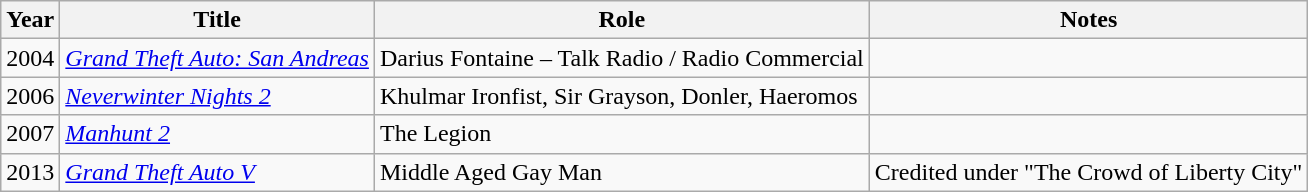<table class="wikitable">
<tr>
<th>Year</th>
<th>Title</th>
<th>Role</th>
<th>Notes</th>
</tr>
<tr>
<td>2004</td>
<td><em><a href='#'>Grand Theft Auto: San Andreas</a></em></td>
<td>Darius Fontaine – Talk Radio / Radio Commercial</td>
<td></td>
</tr>
<tr>
<td>2006</td>
<td><em><a href='#'>Neverwinter Nights 2</a></em></td>
<td>Khulmar Ironfist, Sir Grayson, Donler, Haeromos</td>
<td></td>
</tr>
<tr>
<td>2007</td>
<td><em><a href='#'>Manhunt 2</a></em></td>
<td>The Legion</td>
<td></td>
</tr>
<tr>
<td>2013</td>
<td><em><a href='#'>Grand Theft Auto V</a></em></td>
<td>Middle Aged Gay Man</td>
<td>Credited under "The Crowd of Liberty City"</td>
</tr>
</table>
